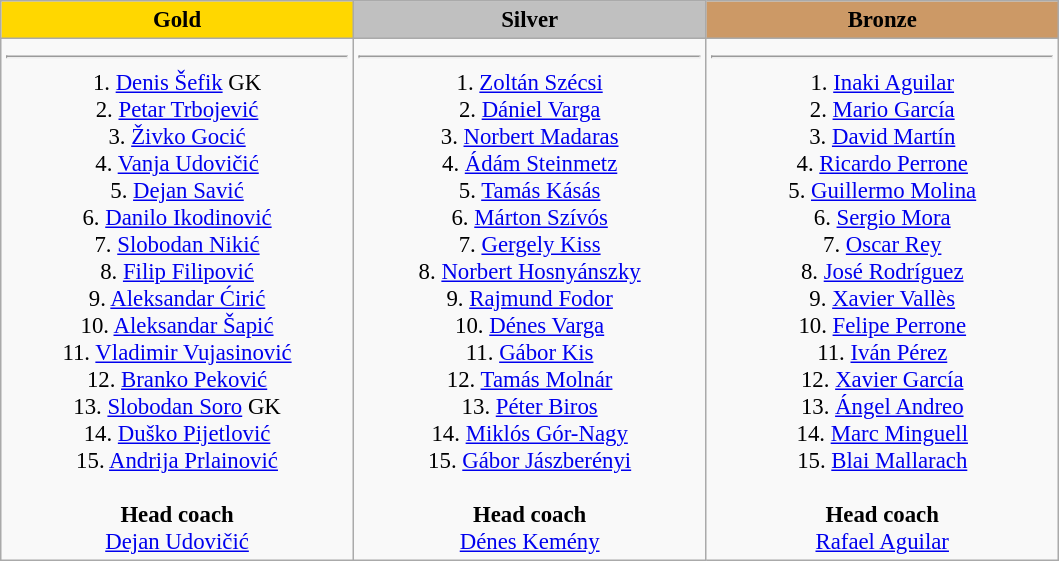<table class="wikitable" style="font-size:95%;">
<tr>
<th style="width: 15em; background-color:gold">Gold</th>
<th style="width: 15em; background-color:silver">Silver</th>
<th style="width: 15em; background-color:#CC9966">Bronze</th>
</tr>
<tr valign="top">
<td style="text-align:center;"><strong></strong><hr>1. <a href='#'>Denis Šefik</a> GK<br>2. <a href='#'>Petar Trbojević</a><br>3. <a href='#'>Živko Gocić</a><br>4. <a href='#'>Vanja Udovičić</a><br>5. <a href='#'>Dejan Savić</a><br>6. <a href='#'>Danilo Ikodinović</a><br>7. <a href='#'>Slobodan Nikić</a><br>8. <a href='#'>Filip Filipović</a><br>9. <a href='#'>Aleksandar Ćirić</a><br>10. <a href='#'>Aleksandar Šapić</a><br>11. <a href='#'>Vladimir Vujasinović</a><br>12. <a href='#'>Branko Peković</a><br>13. <a href='#'>Slobodan Soro</a> GK<br>14. <a href='#'>Duško Pijetlović</a><br>15. <a href='#'>Andrija Prlainović</a><br><br><strong>Head coach</strong><br><a href='#'>Dejan Udovičić</a></td>
<td style="text-align:center;"><strong></strong><hr>1. <a href='#'>Zoltán Szécsi</a><br>2. <a href='#'>Dániel Varga</a><br>3. <a href='#'>Norbert Madaras</a><br>4. <a href='#'>Ádám Steinmetz</a><br>5. <a href='#'>Tamás Kásás</a><br>6. <a href='#'>Márton Szívós</a><br>7. <a href='#'>Gergely Kiss</a><br>8. <a href='#'>Norbert Hosnyánszky</a><br>9. <a href='#'>Rajmund Fodor</a><br>10. <a href='#'>Dénes Varga</a><br>11. <a href='#'>Gábor Kis</a><br>12. <a href='#'>Tamás Molnár</a><br>13. <a href='#'>Péter Biros</a><br>14. <a href='#'>Miklós Gór-Nagy</a><br>15. <a href='#'>Gábor Jászberényi</a><br><br><strong>Head coach</strong><br><a href='#'>Dénes Kemény</a></td>
<td style="text-align:center;"><strong></strong><hr>1. <a href='#'>Inaki Aguilar</a><br>2. <a href='#'>Mario García</a><br>3. <a href='#'>David Martín</a><br>4. <a href='#'>Ricardo Perrone</a><br>5. <a href='#'>Guillermo Molina</a><br>6. <a href='#'>Sergio Mora</a><br>7. <a href='#'>Oscar Rey</a><br>8. <a href='#'>José Rodríguez</a><br>9. <a href='#'>Xavier Vallès</a><br>10. <a href='#'>Felipe Perrone</a><br>11. <a href='#'>Iván Pérez</a><br>12. <a href='#'>Xavier García</a><br>13. <a href='#'>Ángel Andreo</a><br>14. <a href='#'>Marc Minguell</a><br>15. <a href='#'>Blai Mallarach</a><br><br><strong>Head coach</strong><br><a href='#'>Rafael Aguilar</a></td>
</tr>
</table>
